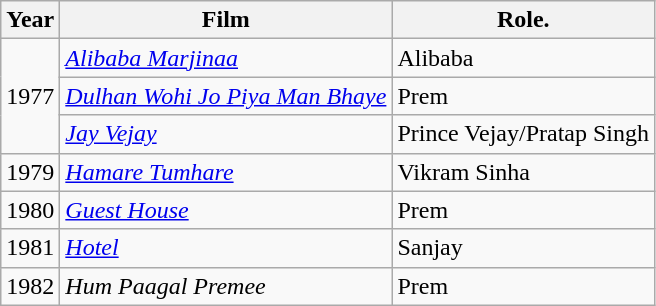<table class="wikitable">
<tr>
<th>Year</th>
<th>Film</th>
<th>Role.</th>
</tr>
<tr>
<td Rowspan="3">1977</td>
<td><em><a href='#'>Alibaba Marjinaa</a></em></td>
<td>Alibaba</td>
</tr>
<tr>
<td><em><a href='#'>Dulhan Wohi Jo Piya Man Bhaye</a></em></td>
<td>Prem</td>
</tr>
<tr>
<td><em><a href='#'>Jay Vejay</a></em></td>
<td>Prince Vejay/Pratap Singh</td>
</tr>
<tr>
<td>1979</td>
<td><em><a href='#'>Hamare Tumhare</a></em></td>
<td>Vikram Sinha</td>
</tr>
<tr>
<td>1980</td>
<td><em><a href='#'>Guest House</a></em></td>
<td>Prem</td>
</tr>
<tr>
<td>1981</td>
<td><em><a href='#'>Hotel</a></em></td>
<td>Sanjay</td>
</tr>
<tr>
<td>1982</td>
<td><em>Hum Paagal Premee</em></td>
<td>Prem</td>
</tr>
</table>
